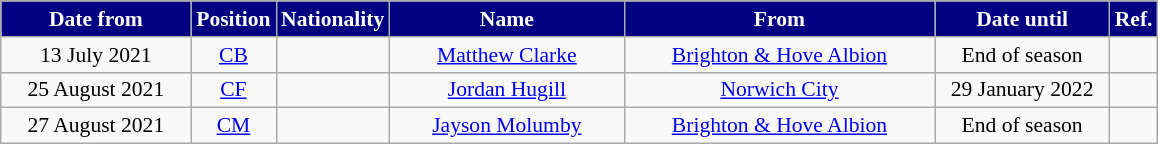<table class="wikitable"  style="text-align:center; font-size:90%; ">
<tr>
<th style="background:#000080; color:white; width:120px;">Date from</th>
<th style="background:#000080; color:white; width:50px;">Position</th>
<th style="background:#000080; color:white; width:50px;">Nationality</th>
<th style="background:#000080; color:white; width:150px;">Name</th>
<th style="background:#000080; color:white; width:200px;">From</th>
<th style="background:#000080; color:white; width:110px;">Date until</th>
<th style="background:#000080; color:white; width:25px;">Ref.</th>
</tr>
<tr>
<td>13 July 2021</td>
<td><a href='#'>CB</a></td>
<td></td>
<td><a href='#'>Matthew Clarke</a></td>
<td> <a href='#'>Brighton & Hove Albion</a></td>
<td>End of season</td>
<td></td>
</tr>
<tr>
<td>25 August 2021</td>
<td><a href='#'>CF</a></td>
<td></td>
<td><a href='#'>Jordan Hugill</a></td>
<td> <a href='#'>Norwich City</a></td>
<td>29 January 2022</td>
<td></td>
</tr>
<tr>
<td>27 August 2021</td>
<td><a href='#'>CM</a></td>
<td></td>
<td><a href='#'>Jayson Molumby</a></td>
<td> <a href='#'>Brighton & Hove Albion</a></td>
<td>End of season</td>
<td></td>
</tr>
</table>
